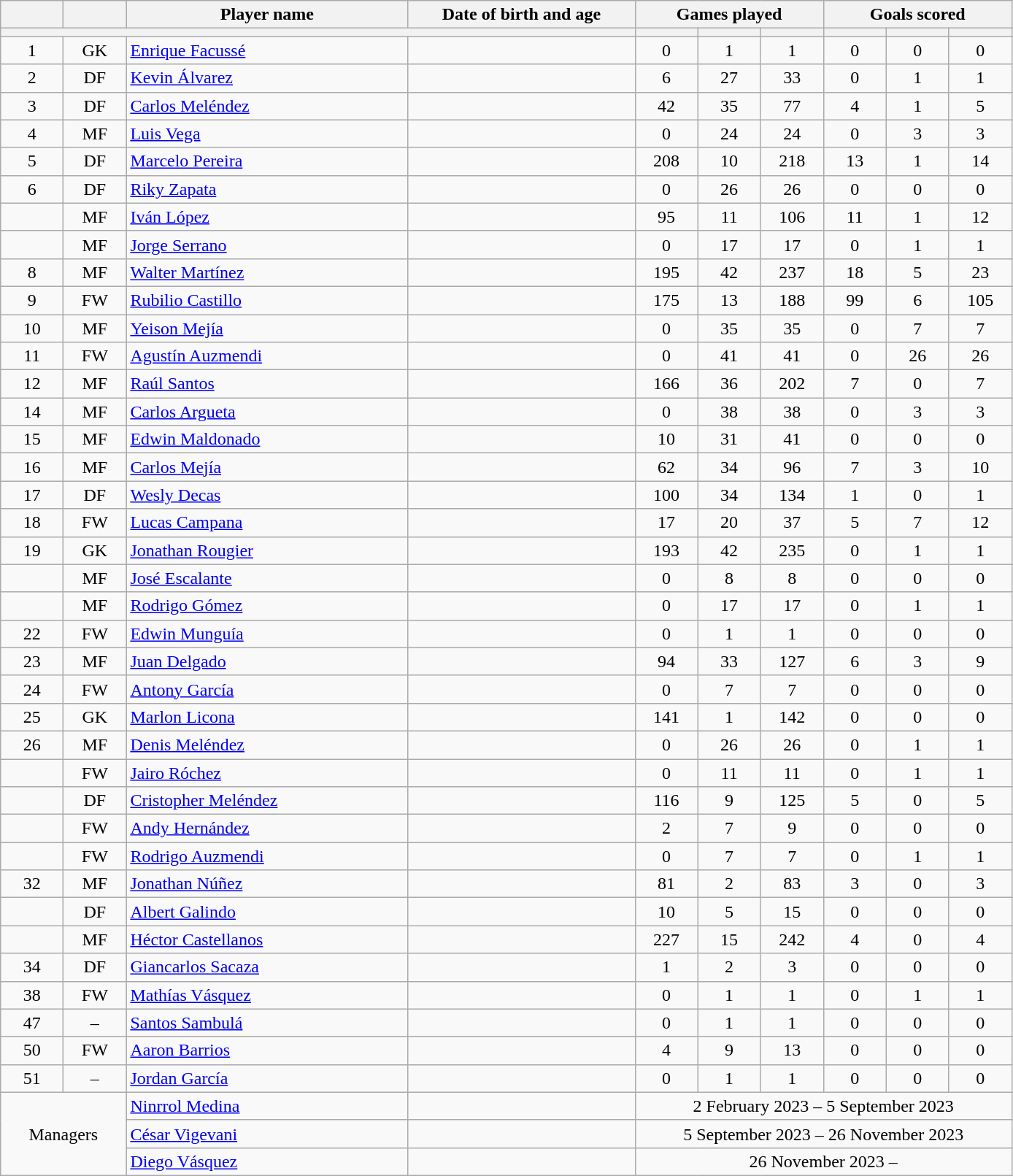<table class="wikitable">
<tr>
<th width="50"></th>
<th width="50"></th>
<th width="250">Player name</th>
<th width="200">Date of birth and age</th>
<th width="150" colspan="3">Games played</th>
<th width="150" colspan="3">Goals scored</th>
</tr>
<tr>
<th colspan="4"></th>
<th width="50"></th>
<th width="50"></th>
<th width="50"></th>
<th width="50"></th>
<th width="50"></th>
<th width="50"></th>
</tr>
<tr align="center">
<td>1</td>
<td>GK</td>
<td align="left"> <a href='#'>Enrique Facussé</a></td>
<td></td>
<td>0</td>
<td>1</td>
<td>1</td>
<td>0</td>
<td>0</td>
<td>0</td>
</tr>
<tr align="center">
<td>2</td>
<td>DF</td>
<td align="left"> <a href='#'>Kevin Álvarez</a></td>
<td></td>
<td>6</td>
<td>27</td>
<td>33</td>
<td>0</td>
<td>1</td>
<td>1</td>
</tr>
<tr align="center">
<td>3</td>
<td>DF</td>
<td align="left"> <a href='#'>Carlos Meléndez</a></td>
<td></td>
<td>42</td>
<td>35</td>
<td>77</td>
<td>4</td>
<td>1</td>
<td>5</td>
</tr>
<tr align="center">
<td>4</td>
<td>MF</td>
<td align="left"> <a href='#'>Luis Vega</a></td>
<td></td>
<td>0</td>
<td>24</td>
<td>24</td>
<td>0</td>
<td>3</td>
<td>3</td>
</tr>
<tr align="center">
<td>5</td>
<td>DF</td>
<td align="left"> <a href='#'>Marcelo Pereira</a></td>
<td></td>
<td>208</td>
<td>10</td>
<td>218</td>
<td>13</td>
<td>1</td>
<td>14</td>
</tr>
<tr align="center">
<td>6</td>
<td>DF</td>
<td align="left"> <a href='#'>Riky Zapata</a></td>
<td></td>
<td>0</td>
<td>26</td>
<td>26</td>
<td>0</td>
<td>0</td>
<td>0</td>
</tr>
<tr align="center">
<td></td>
<td>MF</td>
<td align="left"> <a href='#'>Iván López</a></td>
<td></td>
<td>95</td>
<td>11</td>
<td>106</td>
<td>11</td>
<td>1</td>
<td>12</td>
</tr>
<tr align="center">
<td></td>
<td>MF</td>
<td align="left"> <a href='#'>Jorge Serrano</a></td>
<td></td>
<td>0</td>
<td>17</td>
<td>17</td>
<td>0</td>
<td>1</td>
<td>1</td>
</tr>
<tr align="center">
<td>8</td>
<td>MF</td>
<td align="left"> <a href='#'>Walter Martínez</a></td>
<td></td>
<td>195</td>
<td>42</td>
<td>237</td>
<td>18</td>
<td>5</td>
<td>23</td>
</tr>
<tr align="center">
<td>9</td>
<td>FW</td>
<td align="left"> <a href='#'>Rubilio Castillo</a></td>
<td></td>
<td>175</td>
<td>13</td>
<td>188</td>
<td>99</td>
<td>6</td>
<td>105</td>
</tr>
<tr align="center">
<td>10</td>
<td>MF</td>
<td align="left"> <a href='#'>Yeison Mejía</a></td>
<td></td>
<td>0</td>
<td>35</td>
<td>35</td>
<td>0</td>
<td>7</td>
<td>7</td>
</tr>
<tr align="center">
<td>11</td>
<td>FW</td>
<td align="left"> <a href='#'>Agustín Auzmendi</a></td>
<td></td>
<td>0</td>
<td>41</td>
<td>41</td>
<td>0</td>
<td>26</td>
<td>26</td>
</tr>
<tr align="center">
<td>12</td>
<td>MF</td>
<td align="left"> <a href='#'>Raúl Santos</a></td>
<td></td>
<td>166</td>
<td>36</td>
<td>202</td>
<td>7</td>
<td>0</td>
<td>7</td>
</tr>
<tr align="center">
<td>14</td>
<td>MF</td>
<td align="left"> <a href='#'>Carlos Argueta</a></td>
<td></td>
<td>0</td>
<td>38</td>
<td>38</td>
<td>0</td>
<td>3</td>
<td>3</td>
</tr>
<tr align="center">
<td>15</td>
<td>MF</td>
<td align="left"> <a href='#'>Edwin Maldonado</a></td>
<td></td>
<td>10</td>
<td>31</td>
<td>41</td>
<td>0</td>
<td>0</td>
<td>0</td>
</tr>
<tr align="center">
<td>16</td>
<td>MF</td>
<td align="left"> <a href='#'>Carlos Mejía</a></td>
<td></td>
<td>62</td>
<td>34</td>
<td>96</td>
<td>7</td>
<td>3</td>
<td>10</td>
</tr>
<tr align="center">
<td>17</td>
<td>DF</td>
<td align="left"> <a href='#'>Wesly Decas</a></td>
<td></td>
<td>100</td>
<td>34</td>
<td>134</td>
<td>1</td>
<td>0</td>
<td>1</td>
</tr>
<tr align="center">
<td>18</td>
<td>FW</td>
<td align="left"> <a href='#'>Lucas Campana</a></td>
<td></td>
<td>17</td>
<td>20</td>
<td>37</td>
<td>5</td>
<td>7</td>
<td>12</td>
</tr>
<tr align="center">
<td>19</td>
<td>GK</td>
<td align="left"> <a href='#'>Jonathan Rougier</a></td>
<td></td>
<td>193</td>
<td>42</td>
<td>235</td>
<td>0</td>
<td>1</td>
<td>1</td>
</tr>
<tr align="center">
<td></td>
<td>MF</td>
<td align="left"> <a href='#'>José Escalante</a></td>
<td></td>
<td>0</td>
<td>8</td>
<td>8</td>
<td>0</td>
<td>0</td>
<td>0</td>
</tr>
<tr align="center">
<td></td>
<td>MF</td>
<td align="left"> <a href='#'>Rodrigo Gómez</a></td>
<td></td>
<td>0</td>
<td>17</td>
<td>17</td>
<td>0</td>
<td>1</td>
<td>1</td>
</tr>
<tr align="center">
<td>22</td>
<td>FW</td>
<td align="left"> <a href='#'>Edwin Munguía</a></td>
<td></td>
<td>0</td>
<td>1</td>
<td>1</td>
<td>0</td>
<td>0</td>
<td>0</td>
</tr>
<tr align="center">
<td>23</td>
<td>MF</td>
<td align="left"> <a href='#'>Juan Delgado</a></td>
<td></td>
<td>94</td>
<td>33</td>
<td>127</td>
<td>6</td>
<td>3</td>
<td>9</td>
</tr>
<tr align="center">
<td>24</td>
<td>FW</td>
<td align="left"> <a href='#'>Antony García</a></td>
<td></td>
<td>0</td>
<td>7</td>
<td>7</td>
<td>0</td>
<td>0</td>
<td>0</td>
</tr>
<tr align="center">
<td>25</td>
<td>GK</td>
<td align="left"> <a href='#'>Marlon Licona</a></td>
<td></td>
<td>141</td>
<td>1</td>
<td>142</td>
<td>0</td>
<td>0</td>
<td>0</td>
</tr>
<tr align="center">
<td>26</td>
<td>MF</td>
<td align="left"> <a href='#'>Denis Meléndez</a></td>
<td></td>
<td>0</td>
<td>26</td>
<td>26</td>
<td>0</td>
<td>1</td>
<td>1</td>
</tr>
<tr align="center">
<td></td>
<td>FW</td>
<td align="left"> <a href='#'>Jairo Róchez</a></td>
<td></td>
<td>0</td>
<td>11</td>
<td>11</td>
<td>0</td>
<td>1</td>
<td>1</td>
</tr>
<tr align="center">
<td></td>
<td>DF</td>
<td align="left"> <a href='#'>Cristopher Meléndez</a></td>
<td></td>
<td>116</td>
<td>9</td>
<td>125</td>
<td>5</td>
<td>0</td>
<td>5</td>
</tr>
<tr align="center">
<td></td>
<td>FW</td>
<td align="left"> <a href='#'>Andy Hernández</a></td>
<td></td>
<td>2</td>
<td>7</td>
<td>9</td>
<td>0</td>
<td>0</td>
<td>0</td>
</tr>
<tr align="center">
<td></td>
<td>FW</td>
<td align="left"> <a href='#'>Rodrigo Auzmendi</a></td>
<td></td>
<td>0</td>
<td>7</td>
<td>7</td>
<td>0</td>
<td>1</td>
<td>1</td>
</tr>
<tr align="center">
<td>32</td>
<td>MF</td>
<td align="left"> <a href='#'>Jonathan Núñez</a></td>
<td></td>
<td>81</td>
<td>2</td>
<td>83</td>
<td>3</td>
<td>0</td>
<td>3</td>
</tr>
<tr align="center">
<td></td>
<td>DF</td>
<td align="left"> <a href='#'>Albert Galindo</a></td>
<td></td>
<td>10</td>
<td>5</td>
<td>15</td>
<td>0</td>
<td>0</td>
<td>0</td>
</tr>
<tr align="center">
<td></td>
<td>MF</td>
<td align="left"> <a href='#'>Héctor Castellanos</a></td>
<td></td>
<td>227</td>
<td>15</td>
<td>242</td>
<td>4</td>
<td>0</td>
<td>4</td>
</tr>
<tr align="center">
<td>34</td>
<td>DF</td>
<td align="left"> <a href='#'>Giancarlos Sacaza</a></td>
<td></td>
<td>1</td>
<td>2</td>
<td>3</td>
<td>0</td>
<td>0</td>
<td>0</td>
</tr>
<tr align="center">
<td>38</td>
<td>FW</td>
<td align="left"> <a href='#'>Mathías Vásquez</a></td>
<td></td>
<td>0</td>
<td>1</td>
<td>1</td>
<td>0</td>
<td>1</td>
<td>1</td>
</tr>
<tr align="center">
<td>47</td>
<td>–</td>
<td align="left"> <a href='#'>Santos Sambulá</a></td>
<td></td>
<td>0</td>
<td>1</td>
<td>1</td>
<td>0</td>
<td>0</td>
<td>0</td>
</tr>
<tr align="center">
<td>50</td>
<td>FW</td>
<td align="left"> <a href='#'>Aaron Barrios</a></td>
<td></td>
<td>4</td>
<td>9</td>
<td>13</td>
<td>0</td>
<td>0</td>
<td>0</td>
</tr>
<tr align="center">
<td>51</td>
<td>–</td>
<td align="left"> <a href='#'>Jordan García</a></td>
<td></td>
<td>0</td>
<td>1</td>
<td>1</td>
<td>0</td>
<td>0</td>
<td>0</td>
</tr>
<tr align="center">
<td colspan=2 rowspan=3>Managers</td>
<td align="left"> <a href='#'>Ninrrol Medina</a></td>
<td></td>
<td colspan="6">2 February 2023 – 5 September 2023</td>
</tr>
<tr align="center">
<td align="left"> <a href='#'>César Vigevani</a></td>
<td></td>
<td colspan="6">5 September 2023 – 26 November 2023</td>
</tr>
<tr align="center">
<td align="left"> <a href='#'>Diego Vásquez</a></td>
<td></td>
<td colspan="6">26 November 2023 –</td>
</tr>
</table>
